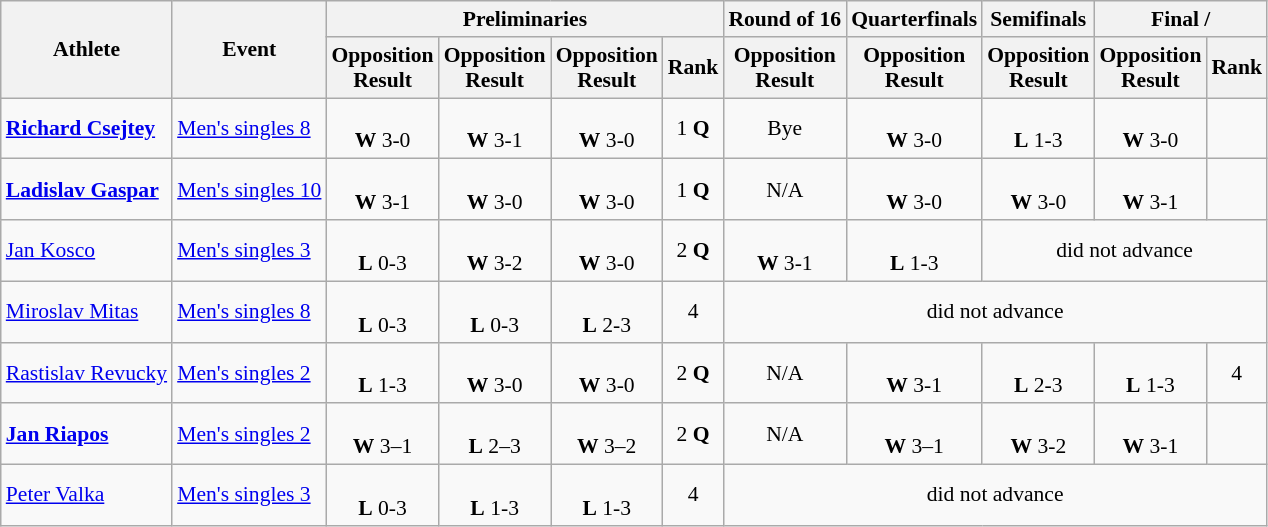<table class=wikitable style="font-size:90%">
<tr>
<th rowspan="2">Athlete</th>
<th rowspan="2">Event</th>
<th colspan="4">Preliminaries</th>
<th>Round of 16</th>
<th>Quarterfinals</th>
<th>Semifinals</th>
<th colspan="2">Final / </th>
</tr>
<tr>
<th>Opposition<br>Result</th>
<th>Opposition<br>Result</th>
<th>Opposition<br>Result</th>
<th>Rank</th>
<th>Opposition<br>Result</th>
<th>Opposition<br>Result</th>
<th>Opposition<br>Result</th>
<th>Opposition<br>Result</th>
<th>Rank</th>
</tr>
<tr>
<td><strong><a href='#'>Richard Csejtey</a></strong></td>
<td><a href='#'>Men's singles 8</a></td>
<td align="center"><br><strong>W</strong> 3-0</td>
<td align="center"><br><strong>W</strong> 3-1</td>
<td align="center"><br><strong>W</strong> 3-0</td>
<td align="center">1 <strong>Q</strong></td>
<td align="center">Bye</td>
<td align="center"><br><strong>W</strong> 3-0</td>
<td align="center"><br><strong>L</strong> 1-3</td>
<td align="center"><br><strong>W</strong> 3-0</td>
<td align="center"></td>
</tr>
<tr>
<td><strong><a href='#'>Ladislav Gaspar</a></strong></td>
<td><a href='#'>Men's singles 10</a></td>
<td align="center"><br><strong>W</strong> 3-1</td>
<td align="center"><br><strong>W</strong> 3-0</td>
<td align="center"><br><strong>W</strong> 3-0</td>
<td align="center">1 <strong>Q</strong></td>
<td align="center">N/A</td>
<td align="center"><br><strong>W</strong> 3-0</td>
<td align="center"><br><strong>W</strong> 3-0</td>
<td align="center"><br><strong>W</strong> 3-1</td>
<td align="center"></td>
</tr>
<tr>
<td><a href='#'>Jan Kosco</a></td>
<td><a href='#'>Men's singles 3</a></td>
<td align="center"><br><strong>L</strong> 0-3</td>
<td align="center"><br><strong>W</strong> 3-2</td>
<td align="center"><br><strong>W</strong> 3-0</td>
<td align="center">2 <strong>Q</strong></td>
<td align="center"><br><strong>W</strong> 3-1</td>
<td align="center"><br><strong>L</strong> 1-3</td>
<td align="center" colspan="3">did not advance</td>
</tr>
<tr>
<td><a href='#'>Miroslav Mitas</a></td>
<td><a href='#'>Men's singles 8</a></td>
<td align="center"><br><strong>L</strong> 0-3</td>
<td align="center"><br><strong>L</strong> 0-3</td>
<td align="center"><br><strong>L</strong> 2-3</td>
<td align="center">4</td>
<td align="center" colspan="5">did not advance</td>
</tr>
<tr>
<td><a href='#'>Rastislav Revucky</a></td>
<td><a href='#'>Men's singles 2</a></td>
<td align="center"><br><strong>L</strong> 1-3</td>
<td align="center"><br><strong>W</strong> 3-0</td>
<td align="center"><br><strong>W</strong> 3-0</td>
<td align="center">2 <strong>Q</strong></td>
<td align="center">N/A</td>
<td align="center"><br><strong>W</strong> 3-1</td>
<td align="center"><br><strong>L</strong> 2-3</td>
<td align="center"><br><strong>L</strong> 1-3</td>
<td align="center">4</td>
</tr>
<tr>
<td><strong><a href='#'>Jan Riapos</a></strong></td>
<td><a href='#'>Men's singles 2</a></td>
<td align="center"><br><strong>W</strong> 3–1</td>
<td align="center"><br><strong>L</strong> 2–3</td>
<td align="center"><br><strong>W</strong> 3–2</td>
<td align="center">2 <strong>Q</strong></td>
<td align="center">N/A</td>
<td align="center"><br><strong>W</strong> 3–1</td>
<td align="center"><br><strong>W</strong> 3-2</td>
<td align="center"><br><strong>W</strong> 3-1</td>
<td align="center"></td>
</tr>
<tr>
<td><a href='#'>Peter Valka</a></td>
<td><a href='#'>Men's singles 3</a></td>
<td align="center"><br><strong>L</strong> 0-3</td>
<td align="center"><br><strong>L</strong> 1-3</td>
<td align="center"><br><strong>L</strong> 1-3</td>
<td align="center">4</td>
<td align="center" colspan="5">did not advance</td>
</tr>
</table>
